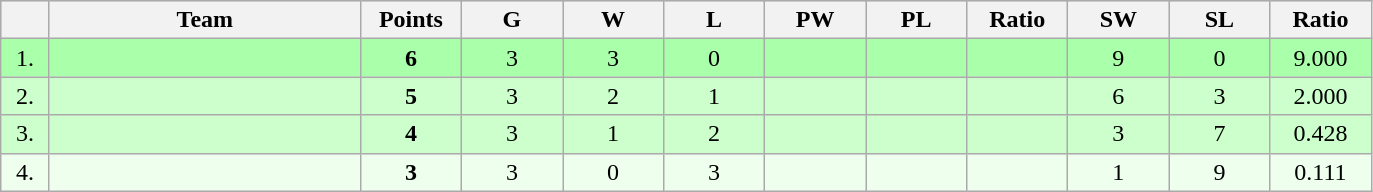<table class=wikitable style="text-align:center">
<tr style="background: #DCDCDC">
<th width="25"></th>
<th width="200">Team</th>
<th width="60">Points</th>
<th width="60">G</th>
<th width="60">W</th>
<th width="60">L</th>
<th width="60">PW</th>
<th width="60">PL</th>
<th width="60">Ratio</th>
<th width="60">SW</th>
<th width="60">SL</th>
<th width="60">Ratio</th>
</tr>
<tr style="background: #AAFFAA">
<td>1.</td>
<td align=left></td>
<td><strong>6</strong></td>
<td>3</td>
<td>3</td>
<td>0</td>
<td></td>
<td></td>
<td></td>
<td>9</td>
<td>0</td>
<td>9.000</td>
</tr>
<tr style="background: #CCFFCC">
<td>2.</td>
<td align=left></td>
<td><strong>5</strong></td>
<td>3</td>
<td>2</td>
<td>1</td>
<td></td>
<td></td>
<td></td>
<td>6</td>
<td>3</td>
<td>2.000</td>
</tr>
<tr style="background: #CCFFCC">
<td>3.</td>
<td align=left></td>
<td><strong>4</strong></td>
<td>3</td>
<td>1</td>
<td>2</td>
<td></td>
<td></td>
<td></td>
<td>3</td>
<td>7</td>
<td>0.428</td>
</tr>
<tr style="background: #EEFFEE">
<td>4.</td>
<td align=left></td>
<td><strong>3</strong></td>
<td>3</td>
<td>0</td>
<td>3</td>
<td></td>
<td></td>
<td></td>
<td>1</td>
<td>9</td>
<td>0.111</td>
</tr>
</table>
